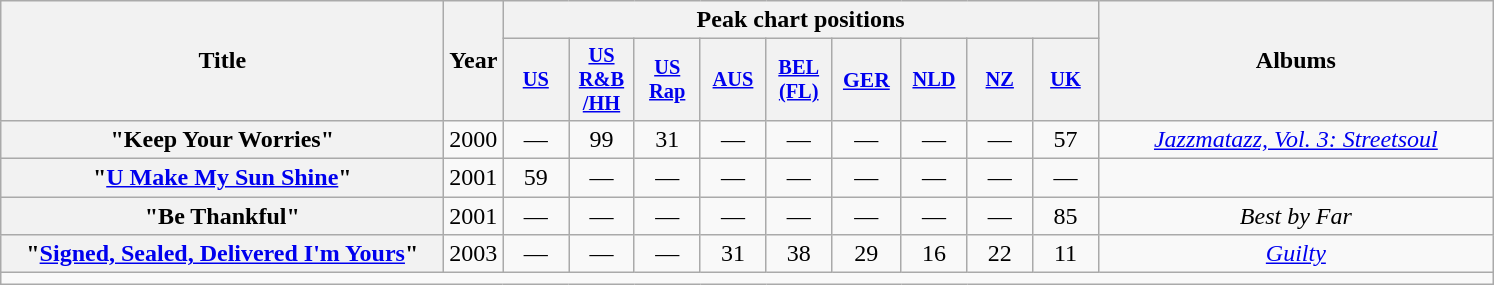<table class="wikitable plainrowheaders" style="text-align: center;" border="1">
<tr>
<th scope="col" rowspan="2" style="width:18em;">Title</th>
<th scope="col" rowspan="2" style="width:1em;">Year</th>
<th scope="col" colspan="9">Peak chart positions</th>
<th scope="col" rowspan="2" style="width:16em;">Albums</th>
</tr>
<tr>
<th scope="col" style="width:2.75em;font-size:85%;"><a href='#'>US</a> <br></th>
<th scope="col" style="width:2.75em;font-size:85%;"><a href='#'>US R&B<br>/HH</a><br></th>
<th scope="col" style="width:2.75em;font-size:85%;"><a href='#'>US Rap</a><br></th>
<th scope="col" style="width:2.75em;font-size:85%;"><a href='#'>AUS</a><br></th>
<th scope="col" style="width:2.75em;font-size:85%;"><a href='#'>BEL<br>(FL)</a><br></th>
<th scope="col" style="width:2.75em; font-size:90%;"><a href='#'>GER</a><br></th>
<th scope="col" style="width:2.75em;font-size:85%;"><a href='#'>NLD</a><br></th>
<th scope="col" style="width:2.75em;font-size:85%;"><a href='#'>NZ</a><br></th>
<th scope="col" style="width:2.75em;font-size:85%;"><a href='#'>UK</a><br></th>
</tr>
<tr>
<th scope="row">"Keep Your Worries"<br></th>
<td align="center">2000</td>
<td align="center">—</td>
<td align="center">99</td>
<td align="center">31</td>
<td align="center">—</td>
<td align="center">—</td>
<td align="center">—</td>
<td align="center">—</td>
<td align="center">—</td>
<td align="center">57</td>
<td align="center"><em><a href='#'>Jazzmatazz, Vol. 3: Streetsoul</a></em></td>
</tr>
<tr>
<th scope="row">"<a href='#'>U Make My Sun Shine</a>"<br></th>
<td align="center">2001</td>
<td align="center">59</td>
<td align="center">—</td>
<td align="center">—</td>
<td align="center">—</td>
<td align="center">—</td>
<td align="center">—</td>
<td align="center">—</td>
<td align="center">—</td>
<td align="center">—</td>
<td></td>
</tr>
<tr>
<th scope="row">"Be Thankful"<br></th>
<td align="center">2001</td>
<td align="center">—</td>
<td align="center">—</td>
<td align="center">—</td>
<td align="center">—</td>
<td align="center">—</td>
<td align="center">—</td>
<td align="center">—</td>
<td align="center">—</td>
<td align="center">85</td>
<td align="center"><em>Best by Far</em></td>
</tr>
<tr>
<th scope="row">"<a href='#'>Signed, Sealed, Delivered I'm Yours</a>"<br></th>
<td align="center">2003</td>
<td align="center">—</td>
<td align="center">—</td>
<td align="center">—</td>
<td align="center">31</td>
<td align="center">38</td>
<td align="center">29</td>
<td align="center">16</td>
<td align="center">22</td>
<td align="center">11</td>
<td align="center"><em><a href='#'>Guilty</a></em></td>
</tr>
<tr>
<td style="text-align:center;" colspan="22"></td>
</tr>
</table>
